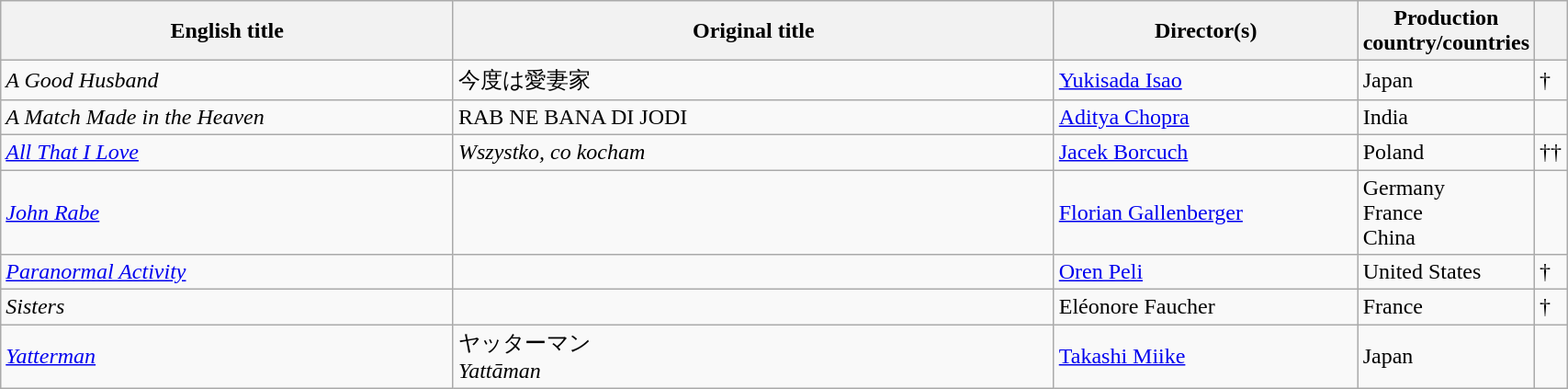<table class="sortable wikitable" width="90%" cellpadding="5">
<tr>
<th width="30%">English title</th>
<th width="40%">Original title</th>
<th width="20%">Director(s)</th>
<th width="10%">Production country/countries</th>
<th width="3%"></th>
</tr>
<tr>
<td><em>A Good Husband</em></td>
<td>今度は愛妻家</td>
<td><a href='#'>Yukisada Isao</a></td>
<td>Japan</td>
<td>†</td>
</tr>
<tr>
<td><em>A Match Made in the Heaven</em></td>
<td>RAB NE BANA DI JODI</td>
<td><a href='#'>Aditya Chopra</a></td>
<td>India</td>
<td></td>
</tr>
<tr>
<td><em><a href='#'>All That I Love</a></em></td>
<td><em>Wszystko, co kocham</em></td>
<td><a href='#'>Jacek Borcuch</a></td>
<td>Poland</td>
<td>††</td>
</tr>
<tr>
<td><em><a href='#'>John Rabe</a></em></td>
<td></td>
<td><a href='#'>Florian Gallenberger</a></td>
<td>Germany<br>France<br>China</td>
<td></td>
</tr>
<tr>
<td><em><a href='#'>Paranormal Activity</a></em></td>
<td></td>
<td><a href='#'>Oren Peli</a></td>
<td>United States</td>
<td>†</td>
</tr>
<tr>
<td><em>Sisters</em></td>
<td></td>
<td>Eléonore Faucher</td>
<td>France</td>
<td>†</td>
</tr>
<tr>
<td><em><a href='#'>Yatterman</a></em></td>
<td>ヤッターマン<br><em>Yattāman</em></td>
<td><a href='#'>Takashi Miike</a></td>
<td>Japan</td>
<td></td>
</tr>
</table>
